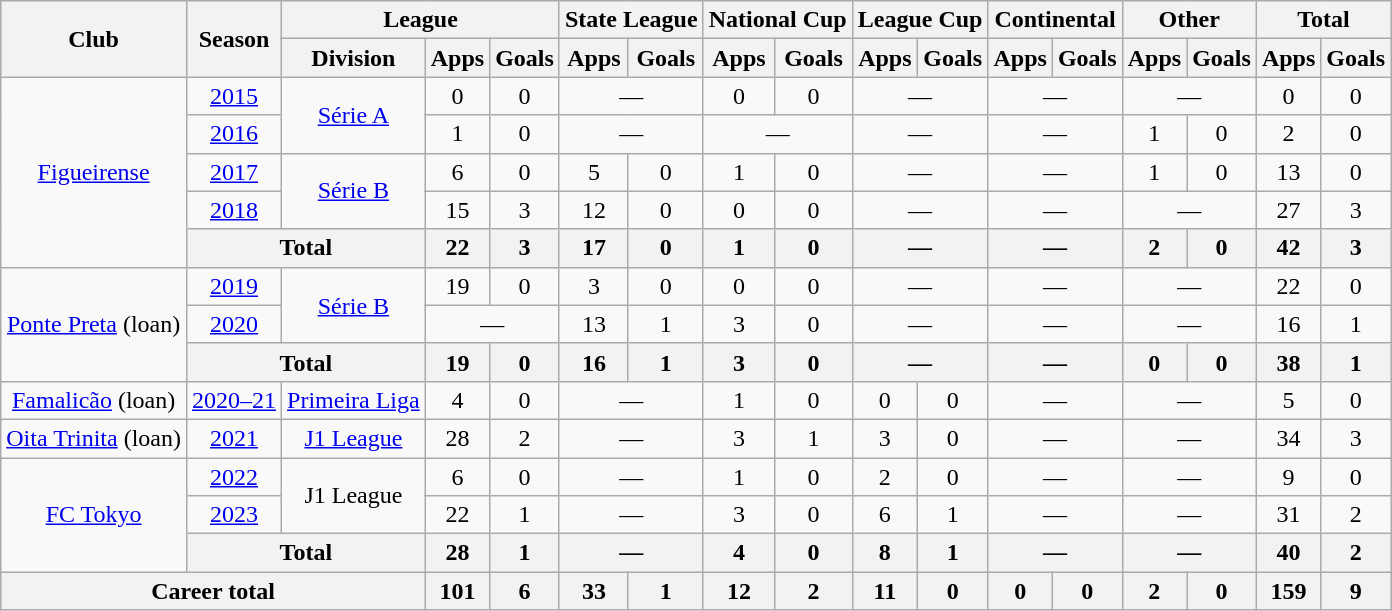<table class="wikitable" style="text-align:center;">
<tr>
<th rowspan=2>Club</th>
<th rowspan=2>Season</th>
<th colspan=3>League</th>
<th colspan=2>State League</th>
<th colspan=2>National Cup</th>
<th colspan=2>League Cup</th>
<th colspan=2>Continental</th>
<th colspan=2>Other</th>
<th colspan=2>Total</th>
</tr>
<tr>
<th>Division</th>
<th>Apps</th>
<th>Goals</th>
<th>Apps</th>
<th>Goals</th>
<th>Apps</th>
<th>Goals</th>
<th>Apps</th>
<th>Goals</th>
<th>Apps</th>
<th>Goals</th>
<th>Apps</th>
<th>Goals</th>
<th>Apps</th>
<th>Goals</th>
</tr>
<tr>
<td rowspan="5"><a href='#'>Figueirense</a></td>
<td><a href='#'>2015</a></td>
<td rowspan="2"><a href='#'>Série A</a></td>
<td>0</td>
<td>0</td>
<td colspan="2">—</td>
<td>0</td>
<td>0</td>
<td colspan="2">—</td>
<td colspan="2">—</td>
<td colspan="2">—</td>
<td>0</td>
<td>0</td>
</tr>
<tr>
<td><a href='#'>2016</a></td>
<td>1</td>
<td>0</td>
<td colspan="2">—</td>
<td colspan="2">—</td>
<td colspan="2">—</td>
<td colspan="2">—</td>
<td>1</td>
<td>0</td>
<td>2</td>
<td>0</td>
</tr>
<tr>
<td><a href='#'>2017</a></td>
<td rowspan="2"><a href='#'>Série B</a></td>
<td>6</td>
<td>0</td>
<td>5</td>
<td>0</td>
<td>1</td>
<td>0</td>
<td colspan="2">—</td>
<td colspan="2">—</td>
<td>1</td>
<td>0</td>
<td>13</td>
<td>0</td>
</tr>
<tr>
<td><a href='#'>2018</a></td>
<td>15</td>
<td>3</td>
<td>12</td>
<td>0</td>
<td>0</td>
<td>0</td>
<td colspan="2">—</td>
<td colspan="2">—</td>
<td colspan="2">—</td>
<td>27</td>
<td>3</td>
</tr>
<tr>
<th colspan="2">Total</th>
<th>22</th>
<th>3</th>
<th>17</th>
<th>0</th>
<th>1</th>
<th>0</th>
<th colspan="2">—</th>
<th colspan="2">—</th>
<th>2</th>
<th>0</th>
<th>42</th>
<th>3</th>
</tr>
<tr>
<td rowspan="3"><a href='#'>Ponte Preta</a> (loan)</td>
<td><a href='#'>2019</a></td>
<td rowspan="2"><a href='#'>Série B</a></td>
<td>19</td>
<td>0</td>
<td>3</td>
<td>0</td>
<td>0</td>
<td>0</td>
<td colspan="2">—</td>
<td colspan="2">—</td>
<td colspan="2">—</td>
<td>22</td>
<td>0</td>
</tr>
<tr>
<td><a href='#'>2020</a></td>
<td colspan="2">—</td>
<td>13</td>
<td>1</td>
<td>3</td>
<td>0</td>
<td colspan="2">—</td>
<td colspan="2">—</td>
<td colspan="2">—</td>
<td>16</td>
<td>1</td>
</tr>
<tr>
<th colspan="2">Total</th>
<th>19</th>
<th>0</th>
<th>16</th>
<th>1</th>
<th>3</th>
<th>0</th>
<th colspan="2">—</th>
<th colspan="2">—</th>
<th>0</th>
<th>0</th>
<th>38</th>
<th>1</th>
</tr>
<tr>
<td><a href='#'>Famalicão</a> (loan)</td>
<td><a href='#'>2020–21</a></td>
<td><a href='#'>Primeira Liga</a></td>
<td>4</td>
<td>0</td>
<td colspan="2">—</td>
<td>1</td>
<td>0</td>
<td>0</td>
<td>0</td>
<td colspan="2">—</td>
<td colspan="2">—</td>
<td>5</td>
<td>0</td>
</tr>
<tr>
<td><a href='#'>Oita Trinita</a> (loan)</td>
<td><a href='#'>2021</a></td>
<td><a href='#'>J1 League</a></td>
<td>28</td>
<td>2</td>
<td colspan="2">—</td>
<td>3</td>
<td>1</td>
<td>3</td>
<td>0</td>
<td colspan="2">—</td>
<td colspan="2">—</td>
<td>34</td>
<td>3</td>
</tr>
<tr>
<td rowspan="3"><a href='#'>FC Tokyo</a></td>
<td><a href='#'>2022</a></td>
<td rowspan="2">J1 League</td>
<td>6</td>
<td>0</td>
<td colspan="2">—</td>
<td>1</td>
<td>0</td>
<td>2</td>
<td>0</td>
<td colspan="2">—</td>
<td colspan="2">—</td>
<td>9</td>
<td>0</td>
</tr>
<tr>
<td><a href='#'>2023</a></td>
<td>22</td>
<td>1</td>
<td colspan="2">—</td>
<td>3</td>
<td>0</td>
<td>6</td>
<td>1</td>
<td colspan="2">—</td>
<td colspan="2">—</td>
<td>31</td>
<td>2</td>
</tr>
<tr>
<th colspan=2>Total</th>
<th>28</th>
<th>1</th>
<th colspan="2">—</th>
<th>4</th>
<th>0</th>
<th>8</th>
<th>1</th>
<th colspan="2">—</th>
<th colspan="2">—</th>
<th>40</th>
<th>2</th>
</tr>
<tr>
<th colspan=3>Career total</th>
<th>101</th>
<th>6</th>
<th>33</th>
<th>1</th>
<th>12</th>
<th>2</th>
<th>11</th>
<th>0</th>
<th>0</th>
<th>0</th>
<th>2</th>
<th>0</th>
<th>159</th>
<th>9</th>
</tr>
</table>
